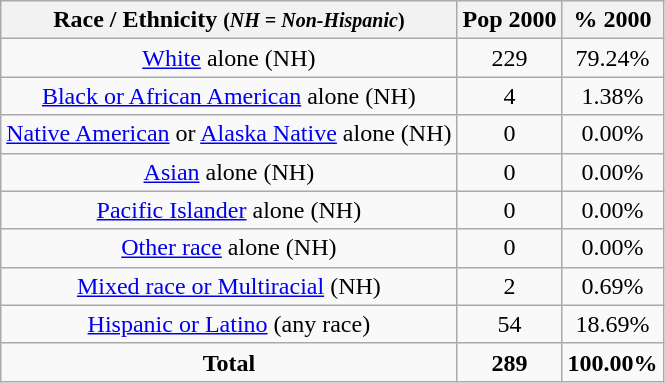<table class="wikitable" style="text-align:center;">
<tr>
<th>Race / Ethnicity <small>(<em>NH = Non-Hispanic</em>)</small></th>
<th>Pop 2000</th>
<th>% 2000</th>
</tr>
<tr>
<td><a href='#'>White</a> alone (NH)</td>
<td>229</td>
<td>79.24%</td>
</tr>
<tr>
<td><a href='#'>Black or African American</a> alone (NH)</td>
<td>4</td>
<td>1.38%</td>
</tr>
<tr>
<td><a href='#'>Native American</a> or <a href='#'>Alaska Native</a> alone (NH)</td>
<td>0</td>
<td>0.00%</td>
</tr>
<tr>
<td><a href='#'>Asian</a> alone (NH)</td>
<td>0</td>
<td>0.00%</td>
</tr>
<tr>
<td><a href='#'>Pacific Islander</a> alone (NH)</td>
<td>0</td>
<td>0.00%</td>
</tr>
<tr>
<td><a href='#'>Other race</a> alone (NH)</td>
<td>0</td>
<td>0.00%</td>
</tr>
<tr>
<td><a href='#'>Mixed race or Multiracial</a> (NH)</td>
<td>2</td>
<td>0.69%</td>
</tr>
<tr>
<td><a href='#'>Hispanic or Latino</a> (any race)</td>
<td>54</td>
<td>18.69%</td>
</tr>
<tr>
<td><strong>Total</strong></td>
<td><strong>289</strong></td>
<td><strong>100.00%</strong></td>
</tr>
</table>
